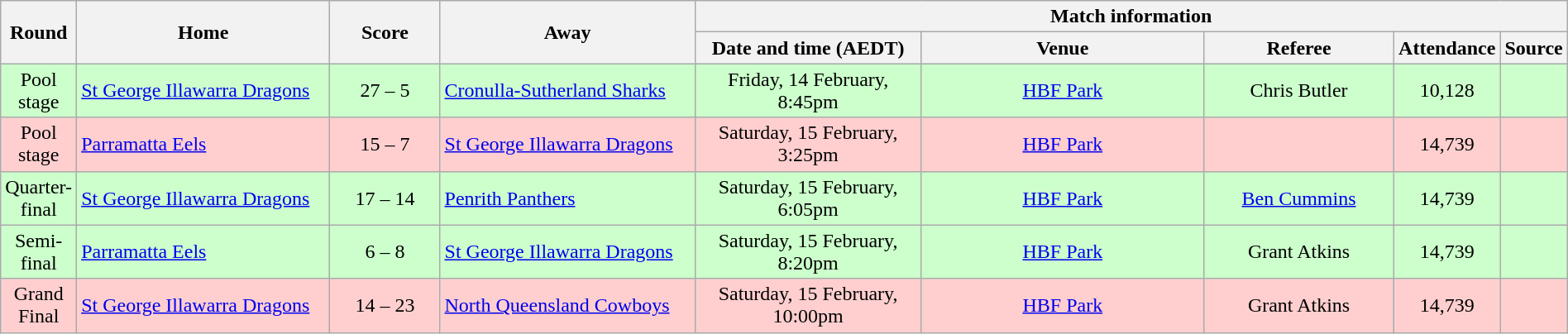<table class="wikitable" style="text-align:center;width:100%">
<tr>
<th rowspan="2" width="1%">Round</th>
<th rowspan="2" width="19%">Home</th>
<th rowspan="2" width="8%">Score</th>
<th rowspan="2" width="19%">Away</th>
<th colspan="6">Match information</th>
</tr>
<tr bgcolor="#CCCCCC">
<th width="17%">Date and time (AEDT)</th>
<th width="22%">Venue</th>
<th width="50%">Referee</th>
<th width="7%">Attendance</th>
<th>Source</th>
</tr>
<tr style="text-align:center; background:#cfc;">
<td>Pool stage</td>
<td align="left"> <a href='#'>St George Illawarra Dragons</a></td>
<td>27 – 5</td>
<td align="left"> <a href='#'>Cronulla-Sutherland Sharks</a></td>
<td>Friday, 14 February, 8:45pm</td>
<td><a href='#'>HBF Park</a></td>
<td>Chris Butler</td>
<td>10,128</td>
<td></td>
</tr>
<tr style="text-align:center; background:#FFCFCF">
<td>Pool stage</td>
<td align="left"> <a href='#'>Parramatta Eels</a></td>
<td>15 – 7</td>
<td align="left"> <a href='#'>St George Illawarra Dragons</a></td>
<td>Saturday, 15 February, 3:25pm</td>
<td><a href='#'>HBF Park</a></td>
<td></td>
<td>14,739</td>
<td></td>
</tr>
<tr style="text-align:center; background:#cfc;">
<td>Quarter-final</td>
<td align="left"> <a href='#'>St George Illawarra Dragons</a></td>
<td>17 – 14</td>
<td align="left"> <a href='#'>Penrith Panthers</a></td>
<td>Saturday, 15 February, 6:05pm</td>
<td><a href='#'>HBF Park</a></td>
<td><a href='#'>Ben Cummins</a></td>
<td>14,739</td>
<td></td>
</tr>
<tr style="text-align:center; background:#cfc;">
<td>Semi-final</td>
<td align="left"> <a href='#'>Parramatta Eels</a></td>
<td>6 – 8</td>
<td align="left"> <a href='#'>St George Illawarra Dragons</a></td>
<td>Saturday, 15 February, 8:20pm</td>
<td><a href='#'>HBF Park</a></td>
<td>Grant Atkins</td>
<td>14,739</td>
<td></td>
</tr>
<tr style="text-align:center; background:#FFCFCF">
<td>Grand Final</td>
<td align="left"> <a href='#'>St George Illawarra Dragons</a></td>
<td>14 – 23</td>
<td align="left"> <a href='#'>North Queensland Cowboys</a></td>
<td>Saturday, 15 February, 10:00pm</td>
<td><a href='#'>HBF Park</a></td>
<td>Grant Atkins</td>
<td>14,739</td>
<td></td>
</tr>
</table>
